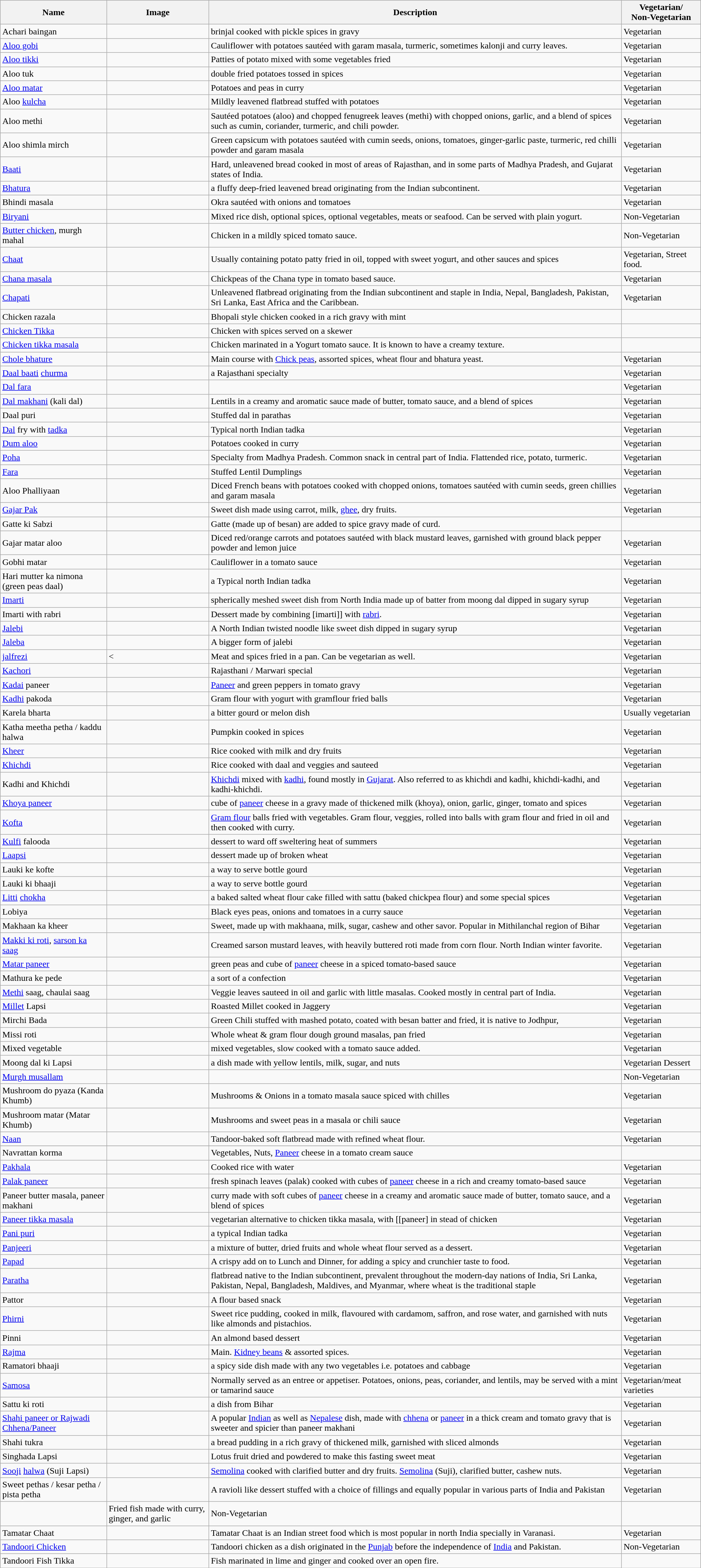<table class="wikitable sortable north" style="width:100%;">
<tr>
<th>Name</th>
<th>Image</th>
<th>Description</th>
<th>Vegetarian/<br>Non-Vegetarian</th>
</tr>
<tr>
<td>Achari baingan</td>
<td></td>
<td>brinjal cooked with pickle spices in gravy</td>
<td>Vegetarian</td>
</tr>
<tr>
<td><a href='#'>Aloo gobi</a></td>
<td></td>
<td>Cauliflower with potatoes sautéed with garam masala, turmeric, sometimes kalonji and curry leaves.</td>
<td>Vegetarian</td>
</tr>
<tr>
<td><a href='#'>Aloo tikki</a></td>
<td></td>
<td>Patties of potato mixed with some vegetables fried</td>
<td>Vegetarian</td>
</tr>
<tr>
<td>Aloo tuk</td>
<td></td>
<td>double fried potatoes tossed in spices</td>
<td>Vegetarian</td>
</tr>
<tr>
<td><a href='#'>Aloo matar</a></td>
<td></td>
<td>Potatoes and peas in curry</td>
<td>Vegetarian</td>
</tr>
<tr>
<td>Aloo <a href='#'>kulcha</a></td>
<td></td>
<td>Mildly leavened flatbread stuffed with potatoes</td>
<td>Vegetarian</td>
</tr>
<tr>
<td>Aloo methi</td>
<td></td>
<td>Sautéed potatoes (aloo) and chopped fenugreek leaves (methi) with chopped onions, garlic, and a blend of spices such as cumin, coriander, turmeric, and chili powder.</td>
<td>Vegetarian</td>
</tr>
<tr>
<td>Aloo shimla mirch</td>
<td></td>
<td>Green capsicum with potatoes sautéed with cumin seeds, onions, tomatoes, ginger-garlic paste, turmeric, red chilli powder and garam masala</td>
<td>Vegetarian</td>
</tr>
<tr>
<td><a href='#'>Baati</a></td>
<td></td>
<td>Hard, unleavened bread cooked in most of areas of Rajasthan, and in some parts of Madhya Pradesh, and Gujarat states of India.</td>
<td>Vegetarian</td>
</tr>
<tr>
<td><a href='#'>Bhatura</a></td>
<td></td>
<td>a fluffy deep-fried leavened bread originating from the Indian subcontinent.</td>
<td>Vegetarian</td>
</tr>
<tr>
<td>Bhindi masala</td>
<td></td>
<td>Okra sautéed with onions and tomatoes</td>
<td>Vegetarian</td>
</tr>
<tr>
<td><a href='#'>Biryani</a></td>
<td></td>
<td>Mixed rice dish, optional spices, optional vegetables, meats or seafood. Can be served with plain yogurt.</td>
<td>Non-Vegetarian</td>
</tr>
<tr>
<td><a href='#'>Butter chicken</a>, murgh mahal</td>
<td></td>
<td>Chicken in a mildly spiced tomato sauce.</td>
<td>Non-Vegetarian</td>
</tr>
<tr>
<td><a href='#'>Chaat</a></td>
<td></td>
<td>Usually containing potato patty fried in oil, topped with sweet yogurt, and other sauces and spices</td>
<td>Vegetarian, Street food.</td>
</tr>
<tr>
<td><a href='#'>Chana masala</a></td>
<td></td>
<td>Chickpeas of the Chana type in tomato based sauce.</td>
<td>Vegetarian</td>
</tr>
<tr>
<td><a href='#'>Chapati</a></td>
<td></td>
<td>Unleavened flatbread originating from the Indian subcontinent and staple in India, Nepal, Bangladesh, Pakistan, Sri Lanka, East Africa and the Caribbean.</td>
<td>Vegetarian</td>
</tr>
<tr>
<td>Chicken razala</td>
<td></td>
<td>Bhopali style chicken cooked in a rich gravy with mint</td>
<td></td>
</tr>
<tr>
<td><a href='#'>Chicken Tikka</a></td>
<td></td>
<td>Chicken with spices served on a skewer</td>
<td></td>
</tr>
<tr>
<td><a href='#'>Chicken tikka masala</a></td>
<td></td>
<td>Chicken marinated in a Yogurt tomato sauce. It is known to have a creamy texture.</td>
</tr>
<tr>
<td><a href='#'>Chole bhature</a></td>
<td></td>
<td>Main course with <a href='#'>Chick peas</a>, assorted spices, wheat flour and bhatura yeast.</td>
<td>Vegetarian</td>
</tr>
<tr>
<td><a href='#'>Daal baati</a> <a href='#'>churma</a></td>
<td></td>
<td>a Rajasthani specialty</td>
<td>Vegetarian</td>
</tr>
<tr>
<td><a href='#'>Dal fara</a></td>
<td></td>
<td></td>
<td>Vegetarian</td>
</tr>
<tr>
<td><a href='#'>Dal makhani</a> (kali dal)</td>
<td></td>
<td>Lentils in a creamy and aromatic sauce made of butter, tomato sauce, and a blend of spices</td>
<td>Vegetarian</td>
</tr>
<tr>
<td>Daal puri</td>
<td></td>
<td>Stuffed dal in parathas</td>
<td>Vegetarian</td>
</tr>
<tr>
<td><a href='#'>Dal</a> fry with <a href='#'>tadka</a></td>
<td></td>
<td>Typical north Indian tadka</td>
<td>Vegetarian</td>
</tr>
<tr>
<td><a href='#'>Dum aloo</a></td>
<td></td>
<td>Potatoes cooked in curry</td>
<td>Vegetarian</td>
</tr>
<tr>
<td><a href='#'>Poha</a></td>
<td></td>
<td>Specialty from Madhya Pradesh. Common snack in central part of India. Flattended rice, potato, turmeric.</td>
<td>Vegetarian</td>
</tr>
<tr>
<td><a href='#'>Fara</a></td>
<td></td>
<td>Stuffed Lentil Dumplings</td>
<td>Vegetarian</td>
</tr>
<tr>
<td>Aloo Phalliyaan</td>
<td></td>
<td>Diced French beans with potatoes cooked with chopped onions, tomatoes sautéed with cumin seeds, green chillies and garam masala</td>
<td>Vegetarian</td>
</tr>
<tr>
<td><a href='#'>Gajar Pak</a></td>
<td></td>
<td>Sweet dish made using carrot, milk, <a href='#'>ghee</a>, dry fruits.</td>
<td>Vegetarian</td>
</tr>
<tr>
<td>Gatte ki Sabzi</td>
<td></td>
<td>Gatte (made up of besan) are added to spice gravy made of curd.</td>
<td></td>
</tr>
<tr>
<td>Gajar matar aloo</td>
<td></td>
<td>Diced red/orange carrots and potatoes sautéed with black mustard leaves, garnished with ground black pepper powder and lemon juice</td>
<td>Vegetarian</td>
</tr>
<tr>
<td>Gobhi matar</td>
<td></td>
<td>Cauliflower in a tomato sauce</td>
<td>Vegetarian</td>
</tr>
<tr>
<td>Hari mutter ka nimona (green peas daal)</td>
<td></td>
<td>a Typical north Indian tadka</td>
<td>Vegetarian</td>
</tr>
<tr>
<td><a href='#'>Imarti</a></td>
<td></td>
<td>spherically meshed sweet dish from North India made up of batter from moong dal dipped in sugary syrup</td>
<td>Vegetarian</td>
</tr>
<tr>
<td>Imarti with rabri</td>
<td></td>
<td>Dessert made by combining [imarti]] with <a href='#'>rabri</a>.</td>
<td>Vegetarian</td>
</tr>
<tr>
<td><a href='#'>Jalebi</a></td>
<td></td>
<td>A North Indian twisted noodle like sweet dish dipped in sugary syrup</td>
<td>Vegetarian</td>
</tr>
<tr>
<td><a href='#'>Jaleba</a></td>
<td></td>
<td>A bigger form of jalebi</td>
<td>Vegetarian</td>
</tr>
<tr>
<td><a href='#'>jalfrezi</a></td>
<td><</td>
<td>Meat and spices fried in a pan. Can be vegetarian as well.</td>
<td>Vegetarian</td>
</tr>
<tr>
<td><a href='#'>Kachori</a></td>
<td></td>
<td>Rajasthani / Marwari special</td>
<td>Vegetarian</td>
</tr>
<tr>
<td><a href='#'>Kadai</a> paneer</td>
<td></td>
<td><a href='#'>Paneer</a> and green peppers in tomato gravy</td>
<td>Vegetarian</td>
</tr>
<tr>
<td><a href='#'>Kadhi</a> pakoda</td>
<td></td>
<td>Gram flour with yogurt with gramflour fried balls</td>
<td>Vegetarian</td>
</tr>
<tr>
<td>Karela bharta</td>
<td></td>
<td>a bitter gourd or melon dish</td>
<td>Usually vegetarian</td>
</tr>
<tr>
<td>Katha meetha petha / kaddu halwa</td>
<td></td>
<td>Pumpkin cooked in spices</td>
<td>Vegetarian</td>
</tr>
<tr>
<td><a href='#'>Kheer</a></td>
<td></td>
<td>Rice cooked with milk and dry fruits</td>
<td>Vegetarian</td>
</tr>
<tr>
<td><a href='#'>Khichdi</a></td>
<td></td>
<td>Rice cooked with daal and veggies and sauteed</td>
<td>Vegetarian</td>
</tr>
<tr>
<td>Kadhi and Khichdi</td>
<td></td>
<td><a href='#'>Khichdi</a> mixed with <a href='#'>kadhi</a>, found mostly in <a href='#'>Gujarat</a>. Also referred to as khichdi and kadhi, khichdi-kadhi, and kadhi-khichdi.</td>
<td>Vegetarian</td>
</tr>
<tr>
<td><a href='#'>Khoya paneer</a></td>
<td></td>
<td>cube of <a href='#'>paneer</a> cheese in a gravy made of thickened milk (khoya), onion, garlic, ginger, tomato and spices</td>
<td>Vegetarian</td>
</tr>
<tr>
<td><a href='#'>Kofta</a></td>
<td></td>
<td><a href='#'>Gram flour</a> balls fried with vegetables. Gram flour, veggies, rolled into balls with gram flour and fried in oil and then cooked with curry.</td>
<td>Vegetarian</td>
</tr>
<tr>
<td><a href='#'>Kulfi</a> falooda</td>
<td></td>
<td>dessert to ward off sweltering heat of summers</td>
<td>Vegetarian</td>
</tr>
<tr>
<td><a href='#'>Laapsi</a></td>
<td></td>
<td>dessert made up of broken wheat</td>
<td>Vegetarian</td>
</tr>
<tr>
<td>Lauki ke kofte</td>
<td></td>
<td>a way to serve bottle gourd</td>
<td>Vegetarian</td>
</tr>
<tr>
<td>Lauki ki bhaaji</td>
<td></td>
<td>a way to serve bottle gourd</td>
<td>Vegetarian</td>
</tr>
<tr>
<td><a href='#'>Litti</a> <a href='#'>chokha</a></td>
<td></td>
<td>a baked salted wheat flour cake filled with sattu (baked chickpea flour) and some special spices</td>
<td>Vegetarian</td>
</tr>
<tr>
<td>Lobiya</td>
<td></td>
<td>Black eyes peas, onions and tomatoes in a curry sauce</td>
<td>Vegetarian</td>
</tr>
<tr>
<td>Makhaan ka kheer</td>
<td></td>
<td>Sweet, made up with makhaana, milk, sugar, cashew and other savor. Popular in Mithilanchal region of Bihar</td>
<td>Vegetarian</td>
</tr>
<tr>
<td><a href='#'>Makki ki roti</a>, <a href='#'>sarson ka saag</a></td>
<td></td>
<td>Creamed sarson mustard leaves, with heavily buttered roti made from corn flour.  North Indian winter favorite.</td>
<td>Vegetarian</td>
</tr>
<tr>
<td><a href='#'>Matar paneer</a></td>
<td></td>
<td>green peas and cube of <a href='#'>paneer</a> cheese in a spiced tomato-based sauce</td>
<td>Vegetarian</td>
</tr>
<tr>
<td>Mathura ke pede</td>
<td></td>
<td>a sort of a confection</td>
<td>Vegetarian</td>
</tr>
<tr>
<td><a href='#'>Methi</a> saag, chaulai saag</td>
<td></td>
<td>Veggie leaves sauteed in oil and garlic with little masalas. Cooked mostly in central part of India.</td>
<td>Vegetarian</td>
</tr>
<tr>
<td><a href='#'>Millet</a> Lapsi</td>
<td></td>
<td>Roasted Millet cooked in Jaggery</td>
<td>Vegetarian</td>
</tr>
<tr>
<td>Mirchi Bada</td>
<td></td>
<td>Green Chili stuffed with mashed potato, coated with besan batter and fried, it is native to Jodhpur,</td>
<td>Vegetarian</td>
</tr>
<tr>
<td>Missi roti</td>
<td></td>
<td>Whole wheat & gram flour dough ground masalas, pan fried</td>
<td>Vegetarian</td>
</tr>
<tr>
<td>Mixed vegetable</td>
<td></td>
<td>mixed vegetables, slow cooked with a tomato sauce added.</td>
<td>Vegetarian</td>
</tr>
<tr>
<td>Moong dal ki Lapsi</td>
<td></td>
<td>a dish made with yellow lentils, milk, sugar, and nuts</td>
<td>Vegetarian Dessert</td>
</tr>
<tr>
<td><a href='#'>Murgh musallam</a></td>
<td></td>
<td></td>
<td>Non-Vegetarian</td>
</tr>
<tr>
<td>Mushroom do pyaza (Kanda Khumb)</td>
<td></td>
<td>Mushrooms & Onions in a tomato masala sauce spiced with chilles</td>
<td>Vegetarian</td>
</tr>
<tr>
<td>Mushroom matar (Matar Khumb)</td>
<td></td>
<td>Mushrooms and sweet peas in a masala or chili sauce</td>
<td>Vegetarian</td>
</tr>
<tr>
<td><a href='#'>Naan</a></td>
<td></td>
<td>Tandoor-baked soft flatbread made with refined wheat flour.</td>
<td>Vegetarian</td>
</tr>
<tr Naan Khatai| || >
</tr>
<tr>
<td>Navrattan korma</td>
<td></td>
<td>Vegetables, Nuts, <a href='#'>Paneer</a> cheese in a tomato cream sauce</td>
<td></td>
</tr>
<tr>
<td><a href='#'>Pakhala</a></td>
<td></td>
<td>Cooked rice with water</td>
<td>Vegetarian</td>
</tr>
<tr>
<td><a href='#'>Palak paneer</a></td>
<td></td>
<td>fresh spinach leaves (palak) cooked with cubes of <a href='#'>paneer</a> cheese in a rich and creamy tomato-based sauce</td>
<td>Vegetarian</td>
</tr>
<tr>
<td>Paneer butter masala, paneer makhani</td>
<td></td>
<td>curry made with soft cubes of <a href='#'>paneer</a> cheese in a creamy and aromatic sauce made of butter, tomato sauce, and a blend of spices</td>
<td>Vegetarian</td>
</tr>
<tr>
<td><a href='#'>Paneer tikka masala</a></td>
<td></td>
<td>vegetarian alternative to chicken tikka masala, with [[paneer] in stead of chicken</td>
<td>Vegetarian</td>
</tr>
<tr>
<td><a href='#'>Pani puri</a></td>
<td></td>
<td>a typical Indian tadka</td>
<td>Vegetarian</td>
</tr>
<tr>
<td><a href='#'>Panjeeri</a></td>
<td></td>
<td>a mixture of butter, dried fruits and whole wheat flour served as a dessert.</td>
<td>Vegetarian</td>
</tr>
<tr>
<td><a href='#'>Papad</a></td>
<td></td>
<td>A crispy add on to Lunch and Dinner, for adding a spicy and crunchier taste to food.</td>
<td>Vegetarian</td>
</tr>
<tr>
<td><a href='#'>Paratha</a></td>
<td></td>
<td>flatbread native to the Indian subcontinent, prevalent throughout the modern-day nations of India, Sri Lanka, Pakistan, Nepal, Bangladesh, Maldives, and Myanmar, where wheat is the traditional staple</td>
<td>Vegetarian</td>
</tr>
<tr>
<td>Pattor</td>
<td></td>
<td>A flour based snack</td>
<td>Vegetarian</td>
</tr>
<tr>
<td><a href='#'>Phirni</a></td>
<td></td>
<td>Sweet rice pudding, cooked in milk, flavoured with cardamom, saffron, and rose water, and garnished with nuts like almonds and pistachios.</td>
<td>Vegetarian</td>
</tr>
<tr>
<td>Pinni</td>
<td></td>
<td>An almond based dessert</td>
<td>Vegetarian</td>
</tr>
<tr>
<td><a href='#'>Rajma</a></td>
<td></td>
<td>Main. <a href='#'>Kidney beans</a> & assorted spices.</td>
<td>Vegetarian</td>
</tr>
<tr>
<td>Ramatori bhaaji</td>
<td></td>
<td>a spicy side dish made with any two vegetables i.e. potatoes and cabbage</td>
<td>Vegetarian</td>
</tr>
<tr>
<td><a href='#'>Samosa</a></td>
<td></td>
<td>Normally served as an entree or appetiser. Potatoes, onions, peas, coriander, and lentils, may be served with a mint or tamarind sauce</td>
<td>Vegetarian/meat varieties</td>
</tr>
<tr>
<td>Sattu ki roti</td>
<td></td>
<td>a dish from Bihar</td>
<td>Vegetarian</td>
</tr>
<tr>
<td><a href='#'>Shahi paneer  or Rajwadi Chhena/Paneer</a></td>
<td></td>
<td>A popular <a href='#'>Indian</a> as well as <a href='#'>Nepalese</a> dish, made with <a href='#'>chhena</a> or <a href='#'>paneer</a> in a thick cream and tomato gravy that is sweeter and spicier than paneer makhani</td>
<td>Vegetarian</td>
</tr>
<tr>
<td>Shahi tukra</td>
<td></td>
<td>a bread pudding in a rich gravy of thickened milk, garnished with sliced almonds</td>
<td>Vegetarian</td>
</tr>
<tr>
<td>Singhada Lapsi</td>
<td></td>
<td>Lotus fruit dried and powdered to make this fasting sweet meat</td>
<td>Vegetarian</td>
</tr>
<tr>
<td><a href='#'>Sooji</a> <a href='#'>halwa</a> (Suji Lapsi)</td>
<td></td>
<td><a href='#'>Semolina</a> cooked with clarified butter and dry fruits. <a href='#'>Semolina</a> (Suji), clarified butter, cashew nuts.</td>
<td>Vegetarian</td>
</tr>
<tr>
<td>Sweet pethas / kesar petha / pista petha</td>
<td></td>
<td>A ravioli like dessert stuffed with a choice of fillings and equally popular in various parts of India and Pakistan</td>
<td>Vegetarian</td>
</tr>
<tr>
<td Talit Macchi></td>
<td>Fried fish made with curry, ginger, and garlic</td>
<td>Non-Vegetarian</td>
</tr>
<tr>
<td>Tamatar Chaat</td>
<td></td>
<td>Tamatar Chaat is an Indian street food which is most popular in north India specially in Varanasi.</td>
<td>Vegetarian</td>
</tr>
<tr>
<td><a href='#'>Tandoori Chicken</a></td>
<td></td>
<td>Tandoori chicken as a dish originated in the <a href='#'>Punjab</a> before the independence of <a href='#'>India</a> and Pakistan.</td>
<td>Non-Vegetarian</td>
</tr>
<tr>
<td>Tandoori Fish Tikka</td>
<td></td>
<td>Fish marinated in lime and ginger and cooked over an open fire.</td>
</tr>
<tr>
</tr>
</table>
